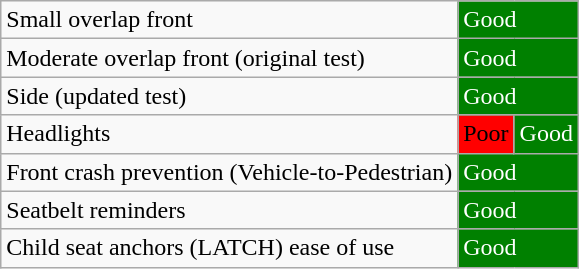<table class="wikitable">
<tr>
<td>Small overlap front</td>
<td colspan="2" style="color:white;background: green">Good</td>
</tr>
<tr>
<td>Moderate overlap front (original test)</td>
<td colspan="2" style="color:white;background: green">Good</td>
</tr>
<tr>
<td>Side (updated test)</td>
<td colspan="2" style="color:white;background: green">Good</td>
</tr>
<tr>
<td>Headlights</td>
<td style="color:black;background: red">Poor</td>
<td style="color:white;background: green">Good</td>
</tr>
<tr>
<td>Front crash prevention (Vehicle-to-Pedestrian)</td>
<td colspan="2" style="color:white;background: green">Good</td>
</tr>
<tr>
<td>Seatbelt reminders</td>
<td colspan="2" style="color:white;background: green">Good</td>
</tr>
<tr>
<td>Child seat anchors (LATCH) ease of use</td>
<td colspan="2" style="color:white;background: green">Good</td>
</tr>
</table>
